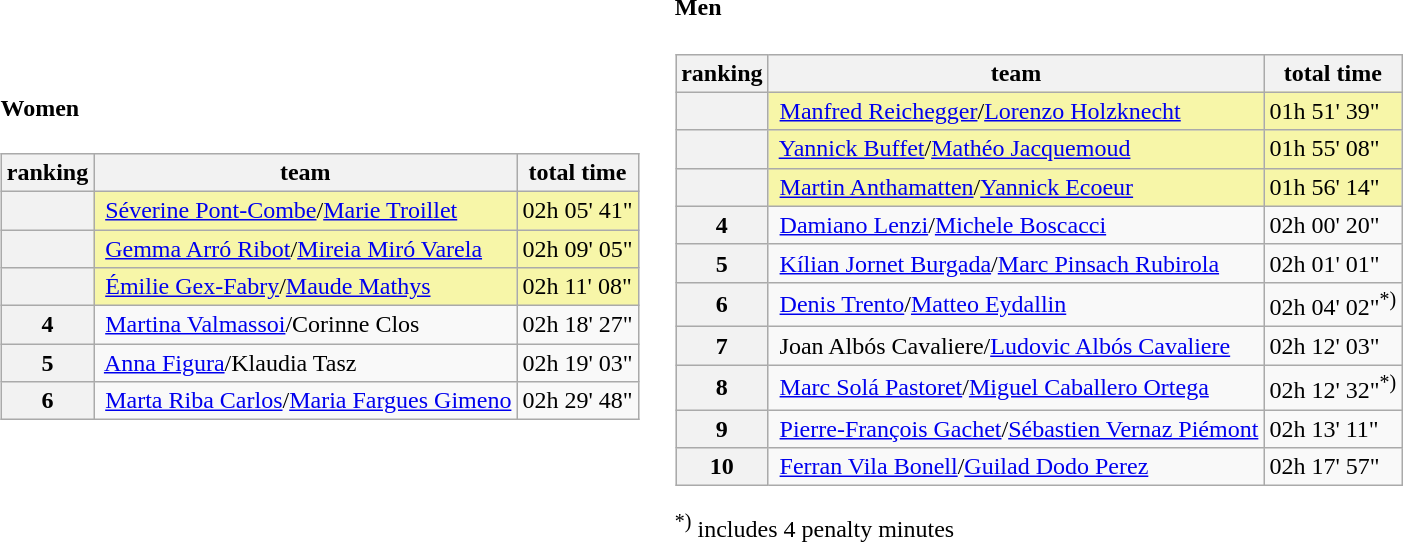<table>
<tr>
<td><br><h4>Women</h4><table class="wikitable">
<tr>
<th>ranking</th>
<th>team</th>
<th>total time</th>
</tr>
<tr>
<th bgcolor="gold"></th>
<td bgcolor="#F7F6A8"> <a href='#'>Séverine Pont-Combe</a>/<a href='#'>Marie Troillet</a></td>
<td bgcolor="#F7F6A8">02h 05' 41"</td>
</tr>
<tr>
<th bgcolor="silver"></th>
<td bgcolor="#F7F6A8"> <a href='#'>Gemma Arró Ribot</a>/<a href='#'>Mireia Miró Varela</a></td>
<td bgcolor="#F7F6A8">02h 09' 05"</td>
</tr>
<tr>
<th bgcolor="#cc9966"></th>
<td bgcolor="#F7F6A8"> <a href='#'>Émilie Gex-Fabry</a>/<a href='#'>Maude Mathys</a></td>
<td bgcolor="#F7F6A8">02h 11' 08"</td>
</tr>
<tr>
<th>4</th>
<td> <a href='#'>Martina Valmassoi</a>/Corinne Clos</td>
<td>02h 18' 27"</td>
</tr>
<tr>
<th>5</th>
<td> <a href='#'>Anna Figura</a>/Klaudia Tasz</td>
<td>02h 19' 03"</td>
</tr>
<tr>
<th>6</th>
<td> <a href='#'>Marta Riba Carlos</a>/<a href='#'>Maria Fargues Gimeno</a></td>
<td>02h 29' 48"</td>
</tr>
</table>
</td>
<td></td>
<td><br><h4>Men</h4><table class="wikitable">
<tr>
<th>ranking</th>
<th>team</th>
<th>total time</th>
</tr>
<tr>
<th bgcolor="gold"></th>
<td bgcolor="#F7F6A8"> <a href='#'>Manfred Reichegger</a>/<a href='#'>Lorenzo Holzknecht</a></td>
<td bgcolor="#F7F6A8">01h 51' 39"</td>
</tr>
<tr>
<th bgcolor="silver"></th>
<td bgcolor="#F7F6A8"> <a href='#'>Yannick Buffet</a>/<a href='#'>Mathéo Jacquemoud</a></td>
<td bgcolor="#F7F6A8">01h 55' 08"</td>
</tr>
<tr>
<th bgcolor="#cc9966"></th>
<td bgcolor="#F7F6A8"> <a href='#'>Martin Anthamatten</a>/<a href='#'>Yannick Ecoeur</a></td>
<td bgcolor="#F7F6A8">01h 56' 14"</td>
</tr>
<tr>
<th>4</th>
<td> <a href='#'>Damiano Lenzi</a>/<a href='#'>Michele Boscacci</a></td>
<td>02h 00' 20"</td>
</tr>
<tr>
<th>5</th>
<td> <a href='#'>Kílian Jornet Burgada</a>/<a href='#'>Marc Pinsach Rubirola</a></td>
<td>02h 01' 01"</td>
</tr>
<tr>
<th>6</th>
<td> <a href='#'>Denis Trento</a>/<a href='#'>Matteo Eydallin</a></td>
<td>02h 04' 02"<sup>*)</sup></td>
</tr>
<tr>
<th>7</th>
<td> Joan Albós Cavaliere/<a href='#'>Ludovic Albós Cavaliere</a></td>
<td>02h 12' 03"</td>
</tr>
<tr>
<th>8</th>
<td> <a href='#'>Marc Solá Pastoret</a>/<a href='#'>Miguel Caballero Ortega</a></td>
<td>02h 12' 32"<sup>*)</sup></td>
</tr>
<tr>
<th>9</th>
<td> <a href='#'>Pierre-François Gachet</a>/<a href='#'>Sébastien Vernaz Piémont</a></td>
<td>02h 13' 11"</td>
</tr>
<tr>
<th>10</th>
<td> <a href='#'>Ferran Vila Bonell</a>/<a href='#'>Guilad Dodo Perez</a></td>
<td>02h 17' 57"</td>
</tr>
</table>
<sup>*)</sup> includes 4 penalty minutes</td>
</tr>
</table>
